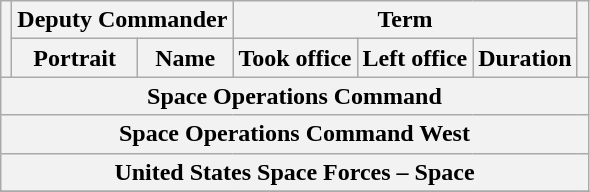<table class="wikitable" style="text-align:center;">
<tr>
<th rowspan=2></th>
<th colspan=2>Deputy Commander</th>
<th colspan=3>Term</th>
<th rowspan=2></th>
</tr>
<tr>
<th>Portrait</th>
<th>Name</th>
<th>Took office</th>
<th>Left office</th>
<th>Duration</th>
</tr>
<tr>
<th colspan=7>Space Operations Command<br>
</th>
</tr>
<tr>
<th colspan=7>Space Operations Command West</th>
</tr>
<tr>
<th colspan=7>United States Space Forces – Space</th>
</tr>
<tr>
</tr>
</table>
